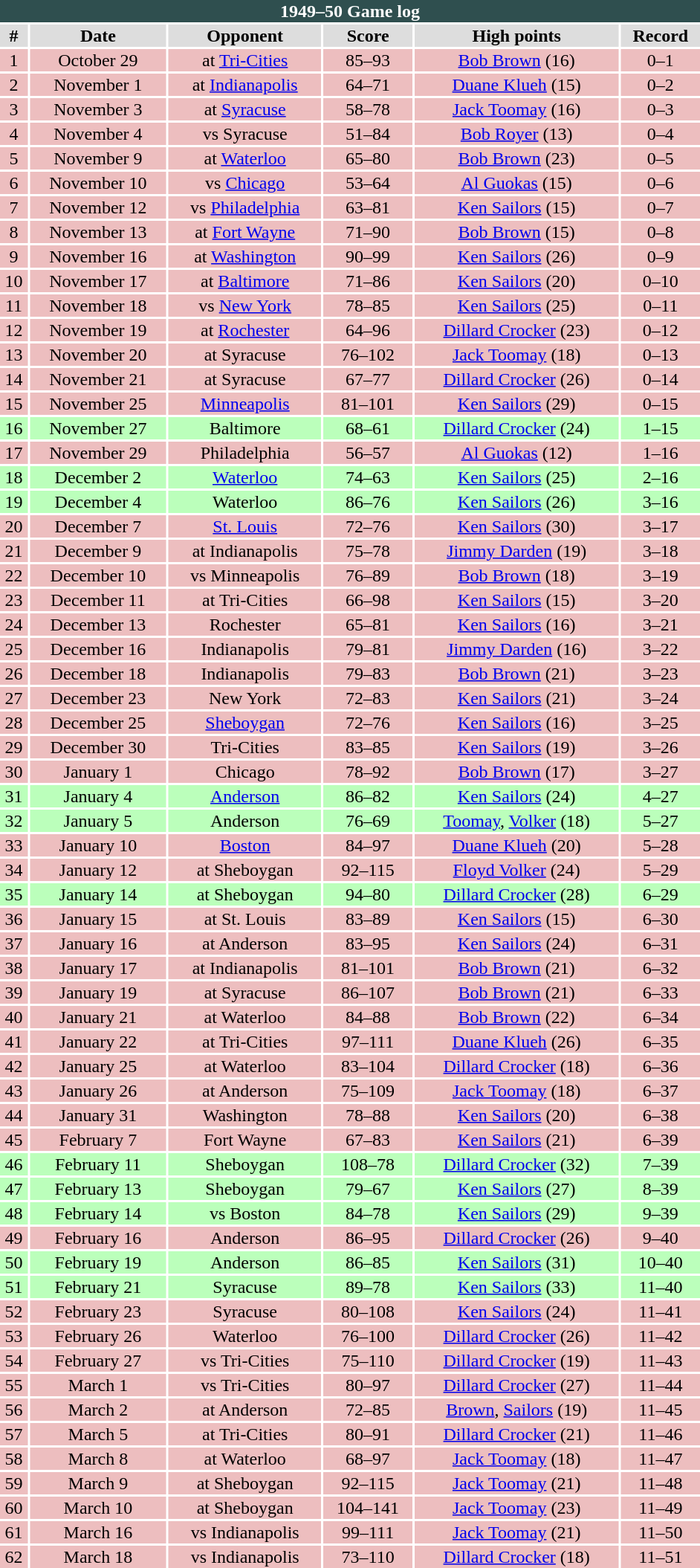<table class="toccolours collapsible" width=50% style="clear:both; margin:1.5em auto; text-align:center">
<tr>
<th colspan=11 style="background:#2F4F4F; color:white;">1949–50 Game log</th>
</tr>
<tr align="center" bgcolor="#dddddd">
<td><strong>#</strong></td>
<td><strong>Date</strong></td>
<td><strong>Opponent</strong></td>
<td><strong>Score</strong></td>
<td><strong>High points</strong></td>
<td><strong>Record</strong></td>
</tr>
<tr align="center" bgcolor="edbebf">
<td>1</td>
<td>October 29</td>
<td>at <a href='#'>Tri-Cities</a></td>
<td>85–93</td>
<td><a href='#'>Bob Brown</a> (16)</td>
<td>0–1</td>
</tr>
<tr align="center" bgcolor="edbebf">
<td>2</td>
<td>November 1</td>
<td>at <a href='#'>Indianapolis</a></td>
<td>64–71</td>
<td><a href='#'>Duane Klueh</a> (15)</td>
<td>0–2</td>
</tr>
<tr align="center" bgcolor="edbebf">
<td>3</td>
<td>November 3</td>
<td>at <a href='#'>Syracuse</a></td>
<td>58–78</td>
<td><a href='#'>Jack Toomay</a> (16)</td>
<td>0–3</td>
</tr>
<tr align="center" bgcolor="edbebf">
<td>4</td>
<td>November 4</td>
<td>vs Syracuse</td>
<td>51–84</td>
<td><a href='#'>Bob Royer</a> (13)</td>
<td>0–4</td>
</tr>
<tr align="center" bgcolor="edbebf">
<td>5</td>
<td>November 9</td>
<td>at <a href='#'>Waterloo</a></td>
<td>65–80</td>
<td><a href='#'>Bob Brown</a> (23)</td>
<td>0–5</td>
</tr>
<tr align="center" bgcolor="edbebf">
<td>6</td>
<td>November 10</td>
<td>vs <a href='#'>Chicago</a></td>
<td>53–64</td>
<td><a href='#'>Al Guokas</a> (15)</td>
<td>0–6</td>
</tr>
<tr align="center" bgcolor="edbebf">
<td>7</td>
<td>November 12</td>
<td>vs <a href='#'>Philadelphia</a></td>
<td>63–81</td>
<td><a href='#'>Ken Sailors</a> (15)</td>
<td>0–7</td>
</tr>
<tr align="center" bgcolor="edbebf">
<td>8</td>
<td>November 13</td>
<td>at <a href='#'>Fort Wayne</a></td>
<td>71–90</td>
<td><a href='#'>Bob Brown</a> (15)</td>
<td>0–8</td>
</tr>
<tr align="center" bgcolor="edbebf">
<td>9</td>
<td>November 16</td>
<td>at <a href='#'>Washington</a></td>
<td>90–99</td>
<td><a href='#'>Ken Sailors</a> (26)</td>
<td>0–9</td>
</tr>
<tr align="center" bgcolor="edbebf">
<td>10</td>
<td>November 17</td>
<td>at <a href='#'>Baltimore</a></td>
<td>71–86</td>
<td><a href='#'>Ken Sailors</a> (20)</td>
<td>0–10</td>
</tr>
<tr align="center" bgcolor="edbebf">
<td>11</td>
<td>November 18</td>
<td>vs <a href='#'>New York</a></td>
<td>78–85</td>
<td><a href='#'>Ken Sailors</a> (25)</td>
<td>0–11</td>
</tr>
<tr align="center" bgcolor="edbebf">
<td>12</td>
<td>November 19</td>
<td>at <a href='#'>Rochester</a></td>
<td>64–96</td>
<td><a href='#'>Dillard Crocker</a> (23)</td>
<td>0–12</td>
</tr>
<tr align="center" bgcolor="edbebf">
<td>13</td>
<td>November 20</td>
<td>at Syracuse</td>
<td>76–102</td>
<td><a href='#'>Jack Toomay</a> (18)</td>
<td>0–13</td>
</tr>
<tr align="center" bgcolor="edbebf">
<td>14</td>
<td>November 21</td>
<td>at Syracuse</td>
<td>67–77</td>
<td><a href='#'>Dillard Crocker</a> (26)</td>
<td>0–14</td>
</tr>
<tr align="center" bgcolor="edbebf">
<td>15</td>
<td>November 25</td>
<td><a href='#'>Minneapolis</a></td>
<td>81–101</td>
<td><a href='#'>Ken Sailors</a> (29)</td>
<td>0–15</td>
</tr>
<tr align="center" bgcolor="bbffbb">
<td>16</td>
<td>November 27</td>
<td>Baltimore</td>
<td>68–61</td>
<td><a href='#'>Dillard Crocker</a> (24)</td>
<td>1–15</td>
</tr>
<tr align="center" bgcolor="edbebf">
<td>17</td>
<td>November 29</td>
<td>Philadelphia</td>
<td>56–57</td>
<td><a href='#'>Al Guokas</a> (12)</td>
<td>1–16</td>
</tr>
<tr align="center" bgcolor="bbffbb">
<td>18</td>
<td>December 2</td>
<td><a href='#'>Waterloo</a></td>
<td>74–63</td>
<td><a href='#'>Ken Sailors</a> (25)</td>
<td>2–16</td>
</tr>
<tr align="center" bgcolor="bbffbb">
<td>19</td>
<td>December 4</td>
<td>Waterloo</td>
<td>86–76</td>
<td><a href='#'>Ken Sailors</a> (26)</td>
<td>3–16</td>
</tr>
<tr align="center" bgcolor="edbebf">
<td>20</td>
<td>December 7</td>
<td><a href='#'>St. Louis</a></td>
<td>72–76</td>
<td><a href='#'>Ken Sailors</a> (30)</td>
<td>3–17</td>
</tr>
<tr align="center" bgcolor="edbebf">
<td>21</td>
<td>December 9</td>
<td>at Indianapolis</td>
<td>75–78</td>
<td><a href='#'>Jimmy Darden</a> (19)</td>
<td>3–18</td>
</tr>
<tr align="center" bgcolor="edbebf">
<td>22</td>
<td>December 10</td>
<td>vs Minneapolis</td>
<td>76–89</td>
<td><a href='#'>Bob Brown</a> (18)</td>
<td>3–19</td>
</tr>
<tr align="center" bgcolor="edbebf">
<td>23</td>
<td>December 11</td>
<td>at Tri-Cities</td>
<td>66–98</td>
<td><a href='#'>Ken Sailors</a> (15)</td>
<td>3–20</td>
</tr>
<tr align="center" bgcolor="edbebf">
<td>24</td>
<td>December 13</td>
<td>Rochester</td>
<td>65–81</td>
<td><a href='#'>Ken Sailors</a> (16)</td>
<td>3–21</td>
</tr>
<tr align="center" bgcolor="edbebf">
<td>25</td>
<td>December 16</td>
<td>Indianapolis</td>
<td>79–81</td>
<td><a href='#'>Jimmy Darden</a> (16)</td>
<td>3–22</td>
</tr>
<tr align="center" bgcolor="edbebf">
<td>26</td>
<td>December 18</td>
<td>Indianapolis</td>
<td>79–83</td>
<td><a href='#'>Bob Brown</a> (21)</td>
<td>3–23</td>
</tr>
<tr align="center" bgcolor="edbebf">
<td>27</td>
<td>December 23</td>
<td>New York</td>
<td>72–83</td>
<td><a href='#'>Ken Sailors</a> (21)</td>
<td>3–24</td>
</tr>
<tr align="center" bgcolor="edbebf">
<td>28</td>
<td>December 25</td>
<td><a href='#'>Sheboygan</a></td>
<td>72–76</td>
<td><a href='#'>Ken Sailors</a> (16)</td>
<td>3–25</td>
</tr>
<tr align="center" bgcolor="edbebf">
<td>29</td>
<td>December 30</td>
<td>Tri-Cities</td>
<td>83–85</td>
<td><a href='#'>Ken Sailors</a> (19)</td>
<td>3–26</td>
</tr>
<tr align="center" bgcolor="edbebf">
<td>30</td>
<td>January 1</td>
<td>Chicago</td>
<td>78–92</td>
<td><a href='#'>Bob Brown</a> (17)</td>
<td>3–27</td>
</tr>
<tr align="center" bgcolor="bbffbb">
<td>31</td>
<td>January 4</td>
<td><a href='#'>Anderson</a></td>
<td>86–82</td>
<td><a href='#'>Ken Sailors</a> (24)</td>
<td>4–27</td>
</tr>
<tr align="center" bgcolor="bbffbb">
<td>32</td>
<td>January 5</td>
<td>Anderson</td>
<td>76–69</td>
<td><a href='#'>Toomay</a>, <a href='#'>Volker</a> (18)</td>
<td>5–27</td>
</tr>
<tr align="center" bgcolor="edbebf">
<td>33</td>
<td>January 10</td>
<td><a href='#'>Boston</a></td>
<td>84–97</td>
<td><a href='#'>Duane Klueh</a> (20)</td>
<td>5–28</td>
</tr>
<tr align="center" bgcolor="edbebf">
<td>34</td>
<td>January 12</td>
<td>at Sheboygan</td>
<td>92–115</td>
<td><a href='#'>Floyd Volker</a> (24)</td>
<td>5–29</td>
</tr>
<tr align="center" bgcolor="bbffbb">
<td>35</td>
<td>January 14</td>
<td>at Sheboygan</td>
<td>94–80</td>
<td><a href='#'>Dillard Crocker</a> (28)</td>
<td>6–29</td>
</tr>
<tr align="center" bgcolor="edbebf">
<td>36</td>
<td>January 15</td>
<td>at St. Louis</td>
<td>83–89</td>
<td><a href='#'>Ken Sailors</a> (15)</td>
<td>6–30</td>
</tr>
<tr align="center" bgcolor="edbebf">
<td>37</td>
<td>January 16</td>
<td>at Anderson</td>
<td>83–95</td>
<td><a href='#'>Ken Sailors</a> (24)</td>
<td>6–31</td>
</tr>
<tr align="center" bgcolor="edbebf">
<td>38</td>
<td>January 17</td>
<td>at Indianapolis</td>
<td>81–101</td>
<td><a href='#'>Bob Brown</a> (21)</td>
<td>6–32</td>
</tr>
<tr align="center" bgcolor="edbebf">
<td>39</td>
<td>January 19</td>
<td>at Syracuse</td>
<td>86–107</td>
<td><a href='#'>Bob Brown</a> (21)</td>
<td>6–33</td>
</tr>
<tr align="center" bgcolor="edbebf">
<td>40</td>
<td>January 21</td>
<td>at Waterloo</td>
<td>84–88</td>
<td><a href='#'>Bob Brown</a> (22)</td>
<td>6–34</td>
</tr>
<tr align="center" bgcolor="edbebf">
<td>41</td>
<td>January 22</td>
<td>at Tri-Cities</td>
<td>97–111</td>
<td><a href='#'>Duane Klueh</a> (26)</td>
<td>6–35</td>
</tr>
<tr align="center" bgcolor="edbebf">
<td>42</td>
<td>January 25</td>
<td>at Waterloo</td>
<td>83–104</td>
<td><a href='#'>Dillard Crocker</a> (18)</td>
<td>6–36</td>
</tr>
<tr align="center" bgcolor="edbebf">
<td>43</td>
<td>January 26</td>
<td>at Anderson</td>
<td>75–109</td>
<td><a href='#'>Jack Toomay</a> (18)</td>
<td>6–37</td>
</tr>
<tr align="center" bgcolor="edbebf">
<td>44</td>
<td>January 31</td>
<td>Washington</td>
<td>78–88</td>
<td><a href='#'>Ken Sailors</a> (20)</td>
<td>6–38</td>
</tr>
<tr align="center" bgcolor="edbebf">
<td>45</td>
<td>February 7</td>
<td>Fort Wayne</td>
<td>67–83</td>
<td><a href='#'>Ken Sailors</a> (21)</td>
<td>6–39</td>
</tr>
<tr align="center" bgcolor="bbffbb">
<td>46</td>
<td>February 11</td>
<td>Sheboygan</td>
<td>108–78</td>
<td><a href='#'>Dillard Crocker</a> (32)</td>
<td>7–39</td>
</tr>
<tr align="center" bgcolor="bbffbb">
<td>47</td>
<td>February 13</td>
<td>Sheboygan</td>
<td>79–67</td>
<td><a href='#'>Ken Sailors</a> (27)</td>
<td>8–39</td>
</tr>
<tr align="center" bgcolor="bbffbb">
<td>48</td>
<td>February 14</td>
<td>vs Boston</td>
<td>84–78</td>
<td><a href='#'>Ken Sailors</a> (29)</td>
<td>9–39</td>
</tr>
<tr align="center" bgcolor="edbebf">
<td>49</td>
<td>February 16</td>
<td>Anderson</td>
<td>86–95</td>
<td><a href='#'>Dillard Crocker</a> (26)</td>
<td>9–40</td>
</tr>
<tr align="center" bgcolor="bbffbb">
<td>50</td>
<td>February 19</td>
<td>Anderson</td>
<td>86–85</td>
<td><a href='#'>Ken Sailors</a> (31)</td>
<td>10–40</td>
</tr>
<tr align="center" bgcolor="bbffbb">
<td>51</td>
<td>February 21</td>
<td>Syracuse</td>
<td>89–78</td>
<td><a href='#'>Ken Sailors</a> (33)</td>
<td>11–40</td>
</tr>
<tr align="center" bgcolor="edbebf">
<td>52</td>
<td>February 23</td>
<td>Syracuse</td>
<td>80–108</td>
<td><a href='#'>Ken Sailors</a> (24)</td>
<td>11–41</td>
</tr>
<tr align="center" bgcolor="edbebf">
<td>53</td>
<td>February 26</td>
<td>Waterloo</td>
<td>76–100</td>
<td><a href='#'>Dillard Crocker</a> (26)</td>
<td>11–42</td>
</tr>
<tr align="center" bgcolor="edbebf">
<td>54</td>
<td>February 27</td>
<td>vs Tri-Cities</td>
<td>75–110</td>
<td><a href='#'>Dillard Crocker</a> (19)</td>
<td>11–43</td>
</tr>
<tr align="center" bgcolor="edbebf">
<td>55</td>
<td>March 1</td>
<td>vs Tri-Cities</td>
<td>80–97</td>
<td><a href='#'>Dillard Crocker</a> (27)</td>
<td>11–44</td>
</tr>
<tr align="center" bgcolor="edbebf">
<td>56</td>
<td>March 2</td>
<td>at Anderson</td>
<td>72–85</td>
<td><a href='#'>Brown</a>, <a href='#'>Sailors</a> (19)</td>
<td>11–45</td>
</tr>
<tr align="center" bgcolor="edbebf">
<td>57</td>
<td>March 5</td>
<td>at Tri-Cities</td>
<td>80–91</td>
<td><a href='#'>Dillard Crocker</a> (21)</td>
<td>11–46</td>
</tr>
<tr align="center" bgcolor="edbebf">
<td>58</td>
<td>March 8</td>
<td>at Waterloo</td>
<td>68–97</td>
<td><a href='#'>Jack Toomay</a> (18)</td>
<td>11–47</td>
</tr>
<tr align="center" bgcolor="edbebf">
<td>59</td>
<td>March 9</td>
<td>at Sheboygan</td>
<td>92–115</td>
<td><a href='#'>Jack Toomay</a> (21)</td>
<td>11–48</td>
</tr>
<tr align="center" bgcolor="edbebf">
<td>60</td>
<td>March 10</td>
<td>at Sheboygan</td>
<td>104–141</td>
<td><a href='#'>Jack Toomay</a> (23)</td>
<td>11–49</td>
</tr>
<tr align="center" bgcolor="edbebf">
<td>61</td>
<td>March 16</td>
<td>vs Indianapolis</td>
<td>99–111</td>
<td><a href='#'>Jack Toomay</a> (21)</td>
<td>11–50</td>
</tr>
<tr align="center" bgcolor="edbebf">
<td>62</td>
<td>March 18</td>
<td>vs Indianapolis</td>
<td>73–110</td>
<td><a href='#'>Dillard Crocker</a> (18)</td>
<td>11–51</td>
</tr>
</table>
